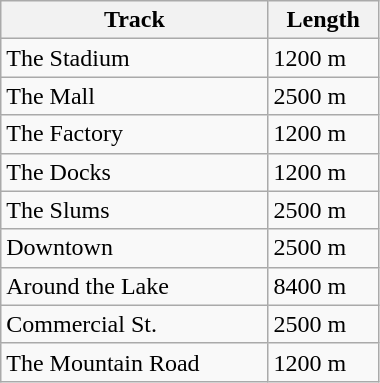<table class="wikitable sortable" style="width:20%;">
<tr>
<th>Track</th>
<th>Length</th>
</tr>
<tr>
<td>The Stadium</td>
<td>1200 m</td>
</tr>
<tr>
<td>The Mall</td>
<td>2500 m</td>
</tr>
<tr>
<td>The Factory</td>
<td>1200 m</td>
</tr>
<tr>
<td>The Docks</td>
<td>1200 m</td>
</tr>
<tr>
<td>The Slums</td>
<td>2500 m</td>
</tr>
<tr>
<td>Downtown</td>
<td>2500 m</td>
</tr>
<tr>
<td>Around the Lake</td>
<td>8400 m</td>
</tr>
<tr>
<td>Commercial St.</td>
<td>2500 m</td>
</tr>
<tr>
<td>The Mountain Road</td>
<td>1200 m</td>
</tr>
</table>
